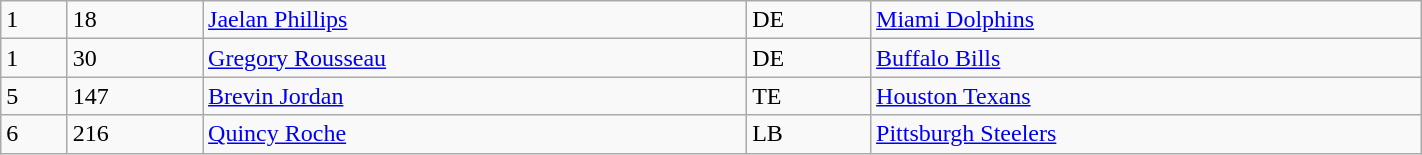<table class="wikitable" style="width:75%;">
<tr>
<td>1</td>
<td>18</td>
<td><a href='#'>Jaelan Phillips</a></td>
<td>DE</td>
<td><a href='#'>Miami Dolphins</a></td>
</tr>
<tr>
<td>1</td>
<td>30</td>
<td><a href='#'>Gregory Rousseau</a></td>
<td>DE</td>
<td><a href='#'>Buffalo Bills</a></td>
</tr>
<tr>
<td>5</td>
<td>147</td>
<td><a href='#'>Brevin Jordan</a></td>
<td>TE</td>
<td><a href='#'>Houston Texans</a></td>
</tr>
<tr>
<td>6</td>
<td>216</td>
<td><a href='#'>Quincy Roche</a></td>
<td>LB</td>
<td><a href='#'>Pittsburgh Steelers</a></td>
</tr>
</table>
